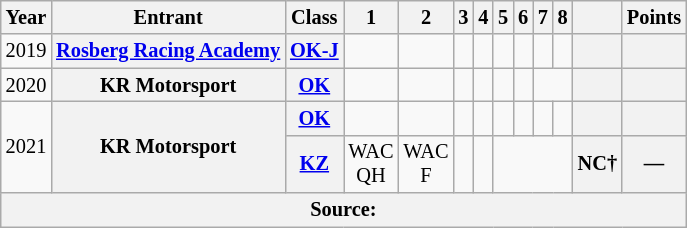<table class="wikitable" style="text-align:center; font-size:85%">
<tr>
<th>Year</th>
<th>Entrant</th>
<th>Class</th>
<th>1</th>
<th>2</th>
<th>3</th>
<th>4</th>
<th>5</th>
<th>6</th>
<th>7</th>
<th>8</th>
<th></th>
<th>Points</th>
</tr>
<tr>
<td>2019</td>
<th nowrap><a href='#'>Rosberg Racing Academy</a></th>
<th><a href='#'>OK-J</a></th>
<td></td>
<td></td>
<td></td>
<td></td>
<td></td>
<td></td>
<td></td>
<td></td>
<th></th>
<th></th>
</tr>
<tr>
<td>2020</td>
<th nowrap>KR Motorsport</th>
<th><a href='#'>OK</a></th>
<td></td>
<td></td>
<td></td>
<td></td>
<td></td>
<td></td>
<td colspan="2"></td>
<th></th>
<th></th>
</tr>
<tr>
<td rowspan="2">2021</td>
<th rowspan="2" nowrap>KR Motorsport</th>
<th><a href='#'>OK</a></th>
<td></td>
<td></td>
<td></td>
<td></td>
<td></td>
<td></td>
<td></td>
<td></td>
<th></th>
<th></th>
</tr>
<tr>
<th><a href='#'>KZ</a></th>
<td>WAC<br>QH</td>
<td>WAC<br>F</td>
<td></td>
<td></td>
<td colspan="4"></td>
<th>NC†</th>
<th>—</th>
</tr>
<tr>
<th colspan="100">Source:</th>
</tr>
</table>
